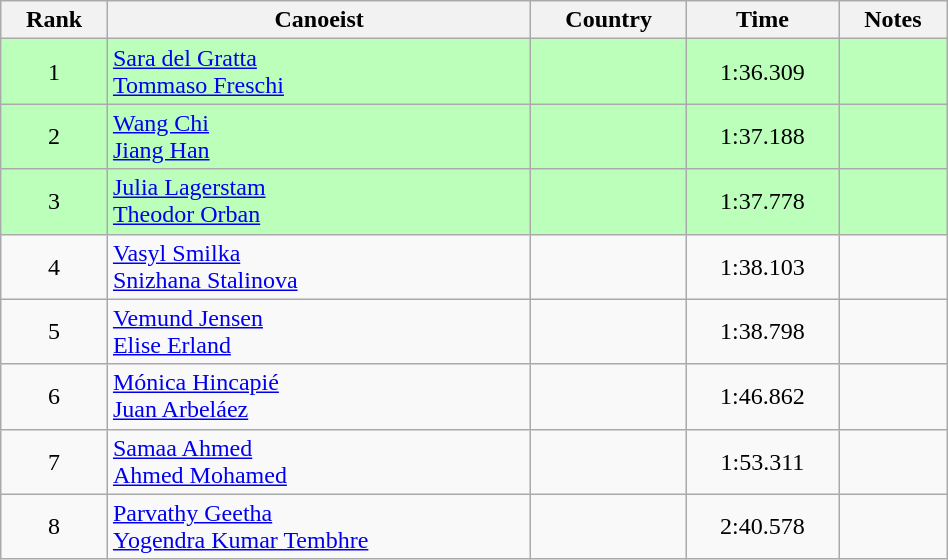<table class="wikitable" style="text-align:center;width: 50%">
<tr>
<th>Rank</th>
<th>Canoeist</th>
<th>Country</th>
<th>Time</th>
<th>Notes</th>
</tr>
<tr bgcolor=bbffbb>
<td>1</td>
<td align="left"><a href='#'>Sara del Gratta</a><br><a href='#'>Tommaso Freschi</a></td>
<td align="left"></td>
<td>1:36.309</td>
<td></td>
</tr>
<tr bgcolor=bbffbb>
<td>2</td>
<td align="left"><a href='#'>Wang Chi</a><br><a href='#'>Jiang Han</a></td>
<td align="left"></td>
<td>1:37.188</td>
<td></td>
</tr>
<tr bgcolor=bbffbb>
<td>3</td>
<td align="left"><a href='#'>Julia Lagerstam</a><br><a href='#'>Theodor Orban</a></td>
<td align="left"></td>
<td>1:37.778</td>
<td></td>
</tr>
<tr>
<td>4</td>
<td align="left"><a href='#'>Vasyl Smilka</a><br><a href='#'>Snizhana Stalinova</a></td>
<td align="left"></td>
<td>1:38.103</td>
<td></td>
</tr>
<tr>
<td>5</td>
<td align="left"><a href='#'>Vemund Jensen</a><br><a href='#'>Elise Erland</a></td>
<td align="left"></td>
<td>1:38.798</td>
<td></td>
</tr>
<tr>
<td>6</td>
<td align="left"><a href='#'>Mónica Hincapié</a><br><a href='#'>Juan Arbeláez</a></td>
<td align="left"></td>
<td>1:46.862</td>
<td></td>
</tr>
<tr>
<td>7</td>
<td align="left"><a href='#'>Samaa Ahmed</a><br><a href='#'>Ahmed Mohamed</a></td>
<td align="left"></td>
<td>1:53.311</td>
<td></td>
</tr>
<tr>
<td>8</td>
<td align="left"><a href='#'>Parvathy Geetha</a><br><a href='#'>Yogendra Kumar Tembhre</a></td>
<td align="left"></td>
<td>2:40.578</td>
<td></td>
</tr>
</table>
